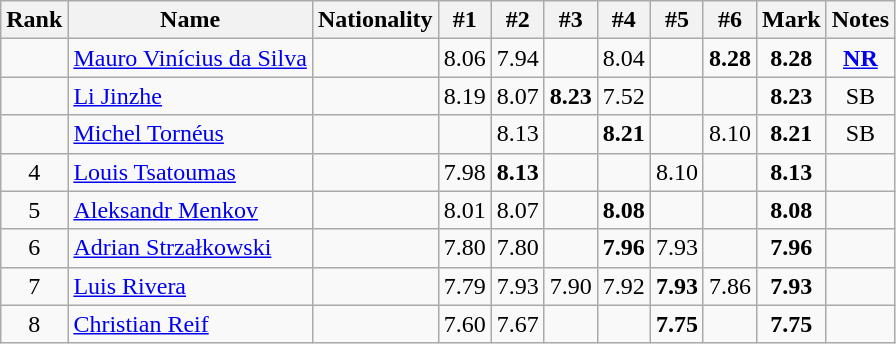<table class="wikitable sortable" style="text-align:center">
<tr>
<th>Rank</th>
<th>Name</th>
<th>Nationality</th>
<th>#1</th>
<th>#2</th>
<th>#3</th>
<th>#4</th>
<th>#5</th>
<th>#6</th>
<th>Mark</th>
<th>Notes</th>
</tr>
<tr>
<td></td>
<td align=left><a href='#'>Mauro Vinícius da Silva</a></td>
<td align=left></td>
<td>8.06</td>
<td>7.94</td>
<td></td>
<td>8.04</td>
<td></td>
<td><strong>8.28</strong></td>
<td><strong>8.28</strong></td>
<td><strong><a href='#'>NR</a></strong></td>
</tr>
<tr>
<td></td>
<td align=left><a href='#'>Li Jinzhe</a></td>
<td align=left></td>
<td>8.19</td>
<td>8.07</td>
<td><strong>8.23</strong></td>
<td>7.52</td>
<td></td>
<td></td>
<td><strong>8.23</strong></td>
<td>SB</td>
</tr>
<tr>
<td></td>
<td align=left><a href='#'>Michel Tornéus</a></td>
<td align=left></td>
<td></td>
<td>8.13</td>
<td></td>
<td><strong>8.21</strong></td>
<td></td>
<td>8.10</td>
<td><strong>8.21</strong></td>
<td>SB</td>
</tr>
<tr>
<td>4</td>
<td align=left><a href='#'>Louis Tsatoumas</a></td>
<td align=left></td>
<td>7.98</td>
<td><strong>8.13</strong></td>
<td></td>
<td></td>
<td>8.10</td>
<td></td>
<td><strong>8.13</strong></td>
<td></td>
</tr>
<tr>
<td>5</td>
<td align=left><a href='#'>Aleksandr Menkov</a></td>
<td align=left></td>
<td>8.01</td>
<td>8.07</td>
<td></td>
<td><strong>8.08</strong></td>
<td></td>
<td></td>
<td><strong>8.08</strong></td>
<td></td>
</tr>
<tr>
<td>6</td>
<td align=left><a href='#'>Adrian Strzałkowski</a></td>
<td align=left></td>
<td>7.80</td>
<td>7.80</td>
<td></td>
<td><strong>7.96</strong></td>
<td>7.93</td>
<td></td>
<td><strong>7.96</strong></td>
<td></td>
</tr>
<tr>
<td>7</td>
<td align=left><a href='#'>Luis Rivera</a></td>
<td align=left></td>
<td>7.79</td>
<td>7.93</td>
<td>7.90</td>
<td>7.92</td>
<td><strong>7.93</strong></td>
<td>7.86</td>
<td><strong>7.93</strong></td>
<td></td>
</tr>
<tr>
<td>8</td>
<td align=left><a href='#'>Christian Reif</a></td>
<td align=left></td>
<td>7.60</td>
<td>7.67</td>
<td></td>
<td></td>
<td><strong>7.75</strong></td>
<td></td>
<td><strong>7.75</strong></td>
<td></td>
</tr>
</table>
